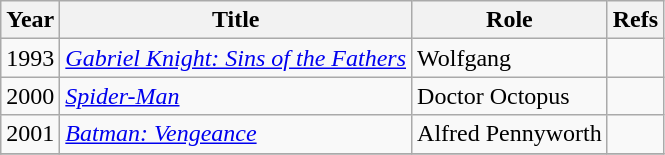<table class="wikitable sortable">
<tr>
<th scope="col">Year</th>
<th scope="col">Title</th>
<th scope="col">Role</th>
<th scope="col" class="unsortable">Refs</th>
</tr>
<tr>
<td>1993</td>
<td><em><a href='#'>Gabriel Knight: Sins of the Fathers</a></em></td>
<td>Wolfgang</td>
<td></td>
</tr>
<tr>
<td>2000</td>
<td><em><a href='#'>Spider-Man</a></em></td>
<td>Doctor Octopus</td>
<td></td>
</tr>
<tr>
<td>2001</td>
<td><em><a href='#'>Batman: Vengeance</a></em></td>
<td>Alfred Pennyworth</td>
<td></td>
</tr>
<tr>
</tr>
</table>
